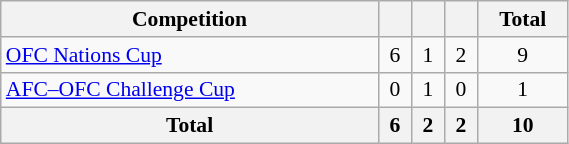<table class="wikitable" style="width:30%; font-size:90%; text-align:center;">
<tr>
<th>Competition</th>
<th></th>
<th></th>
<th></th>
<th>Total</th>
</tr>
<tr>
<td align="left"><a href='#'>OFC Nations Cup</a></td>
<td>6</td>
<td>1</td>
<td>2</td>
<td>9</td>
</tr>
<tr>
<td align="left"><a href='#'>AFC–OFC Challenge Cup</a></td>
<td>0</td>
<td>1</td>
<td>0</td>
<td>1</td>
</tr>
<tr>
<th>Total</th>
<th>6</th>
<th>2</th>
<th>2</th>
<th>10</th>
</tr>
</table>
